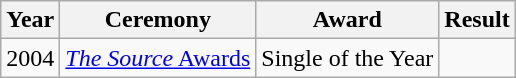<table class="wikitable">
<tr>
<th>Year</th>
<th>Ceremony</th>
<th>Award</th>
<th>Result</th>
</tr>
<tr>
<td>2004</td>
<td><a href='#'><em>The Source</em> Awards</a></td>
<td>Single of the Year</td>
<td></td>
</tr>
</table>
